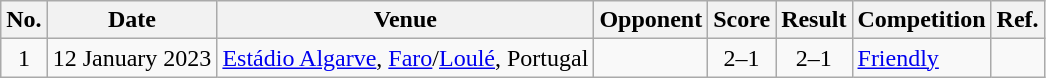<table class="wikitable sortable">
<tr>
<th scope="col">No.</th>
<th scope="col">Date</th>
<th scope="col">Venue</th>
<th scope="col">Opponent</th>
<th scope="col">Score</th>
<th scope="col">Result</th>
<th scope="col">Competition</th>
<th>Ref.</th>
</tr>
<tr>
<td align="center">1</td>
<td>12 January 2023</td>
<td><a href='#'>Estádio Algarve</a>, <a href='#'>Faro</a>/<a href='#'>Loulé</a>, Portugal</td>
<td></td>
<td align="center">2–1</td>
<td align="center">2–1</td>
<td><a href='#'>Friendly</a></td>
<td></td>
</tr>
</table>
